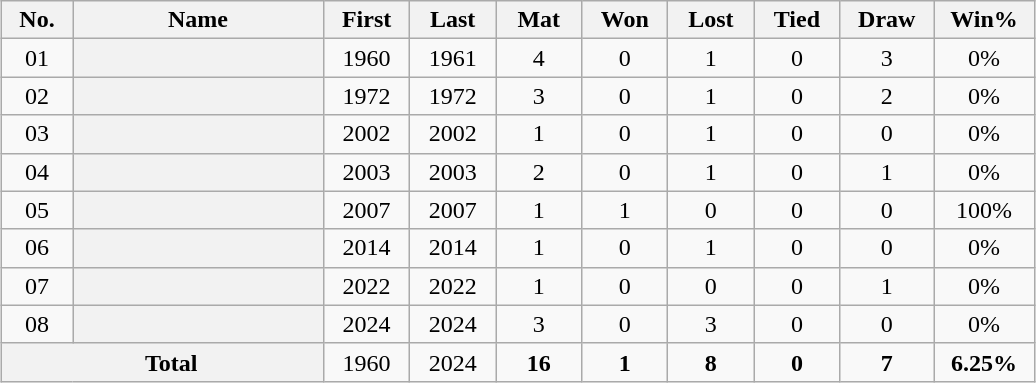<table class="wikitable sortable plainrowheaders" style="margin: 1em auto 1em auto">
<tr>
<th width="40" scope="col">No.</th>
<th width="160" scope="col">Name</th>
<th width="50" scope="col">First</th>
<th width="50" scope="col">Last</th>
<th width="50" scope="col">Mat</th>
<th width="50" scope="col">Won</th>
<th width="50" scope="col">Lost</th>
<th width="50" scope="col">Tied</th>
<th width="55" scope="col">Draw</th>
<th width="60" scope="col">Win%</th>
</tr>
<tr align=center>
<td><span>0</span>1</td>
<th align=left scope="row"></th>
<td>1960</td>
<td>1961</td>
<td>4</td>
<td>0</td>
<td>1</td>
<td>0</td>
<td>3</td>
<td>0%</td>
</tr>
<tr align=center>
<td><span>0</span>2</td>
<th align=left scope="row"></th>
<td>1972</td>
<td>1972</td>
<td>3</td>
<td>0</td>
<td>1</td>
<td>0</td>
<td>2</td>
<td>0%</td>
</tr>
<tr align=center>
<td><span>0</span>3</td>
<th align=left scope="row"></th>
<td>2002</td>
<td>2002</td>
<td>1</td>
<td>0</td>
<td>1</td>
<td>0</td>
<td>0</td>
<td>0%</td>
</tr>
<tr align=center>
<td><span>0</span>4</td>
<th align=left scope="row"></th>
<td>2003</td>
<td>2003</td>
<td>2</td>
<td>0</td>
<td>1</td>
<td>0</td>
<td>1</td>
<td>0%</td>
</tr>
<tr align=center>
<td><span>0</span>5</td>
<th align=left scope="row"></th>
<td>2007</td>
<td>2007</td>
<td>1</td>
<td>1</td>
<td>0</td>
<td>0</td>
<td>0</td>
<td>100%</td>
</tr>
<tr align=center>
<td><span>0</span>6</td>
<th align=left scope="row"></th>
<td>2014</td>
<td>2014</td>
<td>1</td>
<td>0</td>
<td>1</td>
<td>0</td>
<td>0</td>
<td>0%</td>
</tr>
<tr align=center>
<td><span>0</span>7</td>
<th align=left scope="row"></th>
<td>2022</td>
<td>2022</td>
<td>1</td>
<td>0</td>
<td>0</td>
<td>0</td>
<td>1</td>
<td>0%</td>
</tr>
<tr align=center>
<td><span>0</span>8</td>
<th align=left scope="row"></th>
<td>2024</td>
<td>2024</td>
<td>3</td>
<td>0</td>
<td>3</td>
<td>0</td>
<td>0</td>
<td>0%</td>
</tr>
<tr class="sortbottom" align=center>
<th colspan=2 align=left scope="row"><strong>   Total</strong></th>
<td>1960</td>
<td>2024</td>
<td><strong>16</strong></td>
<td><strong>1</strong></td>
<td><strong>8</strong></td>
<td><strong>0</strong></td>
<td><strong>7</strong></td>
<td><strong>6.25%</strong></td>
</tr>
</table>
